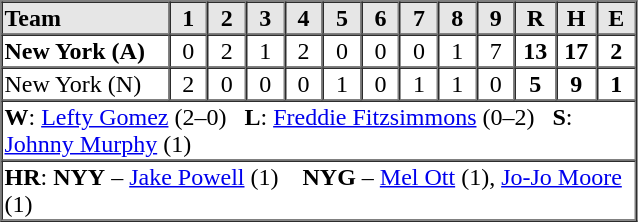<table border=1 cellspacing=0 width=425 style="margin-left:3em;">
<tr style="text-align:center; background-color:#e6e6e6;">
<th align=left width=125>Team</th>
<th width=25>1</th>
<th width=25>2</th>
<th width=25>3</th>
<th width=25>4</th>
<th width=25>5</th>
<th width=25>6</th>
<th width=25>7</th>
<th width=25>8</th>
<th width=25>9</th>
<th width=25>R</th>
<th width=25>H</th>
<th width=25>E</th>
</tr>
<tr style="text-align:center;">
<td align=left><strong>New York (A)</strong></td>
<td>0</td>
<td>2</td>
<td>1</td>
<td>2</td>
<td>0</td>
<td>0</td>
<td>0</td>
<td>1</td>
<td>7</td>
<td><strong>13</strong></td>
<td><strong>17</strong></td>
<td><strong>2</strong></td>
</tr>
<tr style="text-align:center;">
<td align=left>New York (N)</td>
<td>2</td>
<td>0</td>
<td>0</td>
<td>0</td>
<td>1</td>
<td>0</td>
<td>1</td>
<td>1</td>
<td>0</td>
<td><strong>5</strong></td>
<td><strong>9</strong></td>
<td><strong>1</strong></td>
</tr>
<tr style="text-align:left;">
<td colspan=13><strong>W</strong>: <a href='#'>Lefty Gomez</a> (2–0)   <strong>L</strong>: <a href='#'>Freddie Fitzsimmons</a> (0–2)   <strong>S</strong>: <a href='#'>Johnny Murphy</a> (1)</td>
</tr>
<tr style="text-align:left;">
<td colspan=13><strong>HR</strong>: <strong>NYY</strong> – <a href='#'>Jake Powell</a> (1)    <strong>NYG</strong> – <a href='#'>Mel Ott</a> (1), <a href='#'>Jo-Jo Moore</a> (1)</td>
</tr>
</table>
